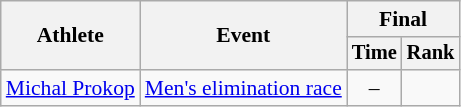<table class="wikitable" style="font-size:90%;text-align:center">
<tr>
<th rowspan="2">Athlete</th>
<th rowspan="2">Event</th>
<th colspan="2">Final</th>
</tr>
<tr style="font-size:95%">
<th>Time</th>
<th>Rank</th>
</tr>
<tr>
<td align="left"><a href='#'>Michal Prokop</a></td>
<td align="left"><a href='#'>Men's elimination race</a></td>
<td>–</td>
<td></td>
</tr>
</table>
